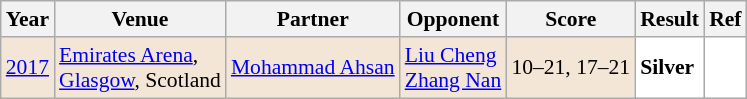<table class="sortable wikitable" style="font-size: 90%">
<tr>
<th>Year</th>
<th>Venue</th>
<th>Partner</th>
<th>Opponent</th>
<th>Score</th>
<th>Result</th>
<th>Ref</th>
</tr>
<tr style="background:#F3E6D7">
<td align="center"><a href='#'>2017</a></td>
<td align="left"><a href='#'>Emirates Arena</a>,<br><a href='#'>Glasgow</a>, Scotland</td>
<td align="left"> <a href='#'>Mohammad Ahsan</a></td>
<td align="left"> <a href='#'>Liu Cheng</a><br> <a href='#'>Zhang Nan</a></td>
<td align="left">10–21, 17–21</td>
<td style="text-align:left; background:white"> <strong>Silver</strong></td>
<td style="text-align:center; background:white"></td>
</tr>
</table>
